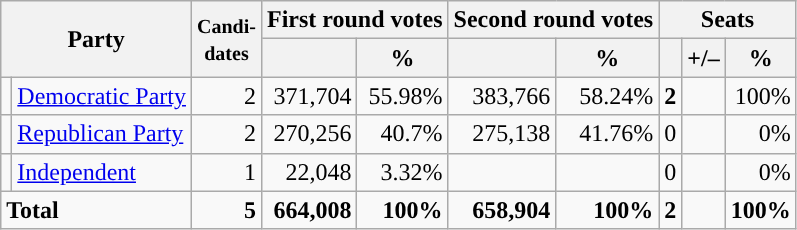<table class="wikitable" style="font-size:100%; text-align:right;">
<tr>
<th colspan=2 rowspan=2>Party</th>
<th rowspan=2><small>Candi-<br>dates</small></th>
<th colspan=2>First round votes</th>
<th colspan="2">Second round votes</th>
<th colspan=3>Seats</th>
</tr>
<tr>
<th></th>
<th>%</th>
<th></th>
<th>%</th>
<th></th>
<th>+/–</th>
<th>%</th>
</tr>
<tr>
<td style="background:"></td>
<td align=left><a href='#'>Democratic Party</a></td>
<td>2</td>
<td>371,704</td>
<td>55.98%</td>
<td>383,766</td>
<td>58.24%</td>
<td><strong>2</strong></td>
<td></td>
<td>100%</td>
</tr>
<tr>
<td style="background:"></td>
<td align=left><a href='#'>Republican Party</a></td>
<td>2</td>
<td>270,256</td>
<td>40.7%</td>
<td>275,138</td>
<td>41.76%</td>
<td>0</td>
<td></td>
<td>0%</td>
</tr>
<tr>
<td style="background:"></td>
<td align=left><a href='#'>Independent</a></td>
<td>1</td>
<td>22,048</td>
<td>3.32%</td>
<td></td>
<td></td>
<td>0</td>
<td></td>
<td>0%</td>
</tr>
<tr style="font-weight:bold">
<td colspan=2 align=left>Total</td>
<td>5</td>
<td>664,008</td>
<td>100%</td>
<td>658,904</td>
<td>100%</td>
<td>2</td>
<td></td>
<td>100%</td>
</tr>
</table>
